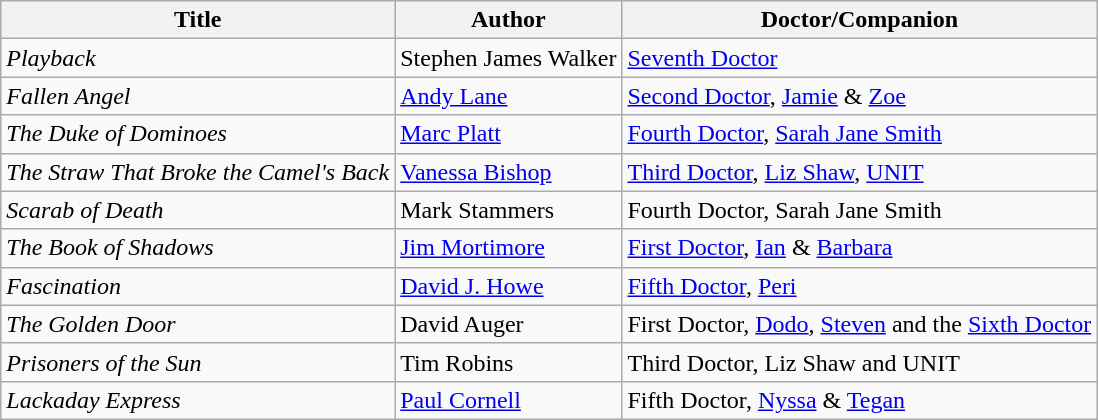<table class="wikitable">
<tr>
<th>Title</th>
<th>Author</th>
<th>Doctor/Companion</th>
</tr>
<tr>
<td><em>Playback</em></td>
<td>Stephen James Walker</td>
<td><a href='#'>Seventh Doctor</a></td>
</tr>
<tr>
<td><em>Fallen Angel</em></td>
<td><a href='#'>Andy Lane</a></td>
<td><a href='#'>Second Doctor</a>, <a href='#'>Jamie</a> & <a href='#'>Zoe</a></td>
</tr>
<tr>
<td><em>The Duke of Dominoes</em></td>
<td><a href='#'>Marc Platt</a></td>
<td><a href='#'>Fourth Doctor</a>, <a href='#'>Sarah Jane Smith</a></td>
</tr>
<tr>
<td><em>The Straw That Broke the Camel's Back</em></td>
<td><a href='#'>Vanessa Bishop</a></td>
<td><a href='#'>Third Doctor</a>, <a href='#'>Liz Shaw</a>, <a href='#'>UNIT</a></td>
</tr>
<tr>
<td><em>Scarab of Death</em></td>
<td>Mark Stammers</td>
<td>Fourth Doctor, Sarah Jane Smith</td>
</tr>
<tr>
<td><em>The Book of Shadows</em></td>
<td><a href='#'>Jim Mortimore</a></td>
<td><a href='#'>First Doctor</a>, <a href='#'>Ian</a> & <a href='#'>Barbara</a></td>
</tr>
<tr>
<td><em>Fascination</em></td>
<td><a href='#'>David J. Howe</a></td>
<td><a href='#'>Fifth Doctor</a>, <a href='#'>Peri</a></td>
</tr>
<tr>
<td><em>The Golden Door</em></td>
<td>David Auger</td>
<td>First Doctor, <a href='#'>Dodo</a>, <a href='#'>Steven</a> and the <a href='#'>Sixth Doctor</a></td>
</tr>
<tr>
<td><em>Prisoners of the Sun</em></td>
<td>Tim Robins</td>
<td>Third Doctor, Liz Shaw and UNIT</td>
</tr>
<tr>
<td><em>Lackaday Express</em></td>
<td><a href='#'>Paul Cornell</a></td>
<td>Fifth Doctor, <a href='#'>Nyssa</a> & <a href='#'>Tegan</a></td>
</tr>
</table>
